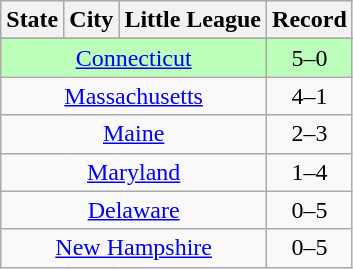<table class="wikitable">
<tr>
<th>State</th>
<th>City</th>
<th>Little League</th>
<th>Record</th>
</tr>
<tr>
</tr>
<tr bgcolor=#bbffbb>
<td colspan="3" align=center> <a href='#'>Connecticut</a></td>
<td align=center>5–0</td>
</tr>
<tr>
<td colspan="3" align=center> <a href='#'>Massachusetts</a></td>
<td align=center>4–1</td>
</tr>
<tr>
<td colspan="3" align=center> <a href='#'>Maine</a></td>
<td align=center>2–3</td>
</tr>
<tr>
<td colspan="3" align=center> <a href='#'>Maryland</a></td>
<td align=center>1–4</td>
</tr>
<tr>
<td colspan="3" align=center> <a href='#'>Delaware</a></td>
<td align=center>0–5</td>
</tr>
<tr>
<td colspan="3" align=center> <a href='#'>New Hampshire</a></td>
<td align=center>0–5</td>
</tr>
</table>
